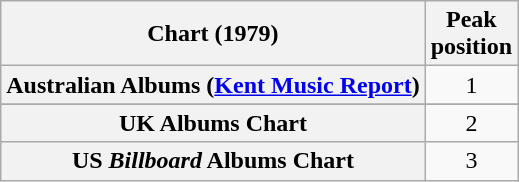<table class="wikitable sortable plainrowheaders">
<tr>
<th>Chart (1979)</th>
<th>Peak<br>position</th>
</tr>
<tr>
<th scope="row">Australian Albums (<a href='#'>Kent Music Report</a>)</th>
<td style="text-align:center;">1</td>
</tr>
<tr>
</tr>
<tr>
</tr>
<tr>
</tr>
<tr>
</tr>
<tr>
</tr>
<tr>
</tr>
<tr>
<th scope="row">UK Albums Chart</th>
<td style="text-align:center;">2</td>
</tr>
<tr>
<th scope="row">US <em>Billboard</em> Albums Chart</th>
<td style="text-align:center;">3</td>
</tr>
</table>
